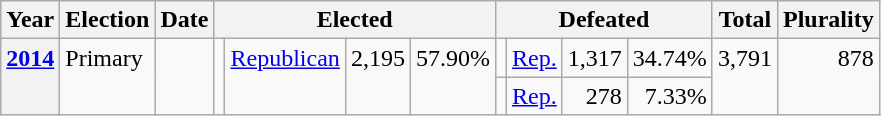<table class="wikitable">
<tr>
<th>Year</th>
<th>Election</th>
<th>Date</th>
<th colspan="4">Elected</th>
<th colspan="4">Defeated</th>
<th>Total</th>
<th>Plurality</th>
</tr>
<tr>
<th rowspan="2" valign="top"><a href='#'>2014</a></th>
<td rowspan="2" valign="top">Primary</td>
<td rowspan="2" valign="top"></td>
<td rowspan="2" valign="top"></td>
<td rowspan="2" valign="top" ><a href='#'>Republican</a></td>
<td rowspan="2" valign="top" align="right">2,195</td>
<td rowspan="2" valign="top" align="right">57.90%</td>
<td valign="top"></td>
<td valign="top" ><a href='#'>Rep.</a></td>
<td valign="top" align="right">1,317</td>
<td valign="top" align="right">34.74%</td>
<td rowspan="2" valign="top" align="right">3,791</td>
<td rowspan="2" valign="top" align="right">878</td>
</tr>
<tr>
<td valign="top"></td>
<td valign="top" ><a href='#'>Rep.</a></td>
<td valign="top" align="right">278</td>
<td valign="top" align="right">7.33%</td>
</tr>
</table>
